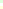<table style="font-size: 85%">
<tr>
<td style="background:#dfd;"></td>
</tr>
<tr>
<td style="background:#ffd;"></td>
</tr>
</table>
